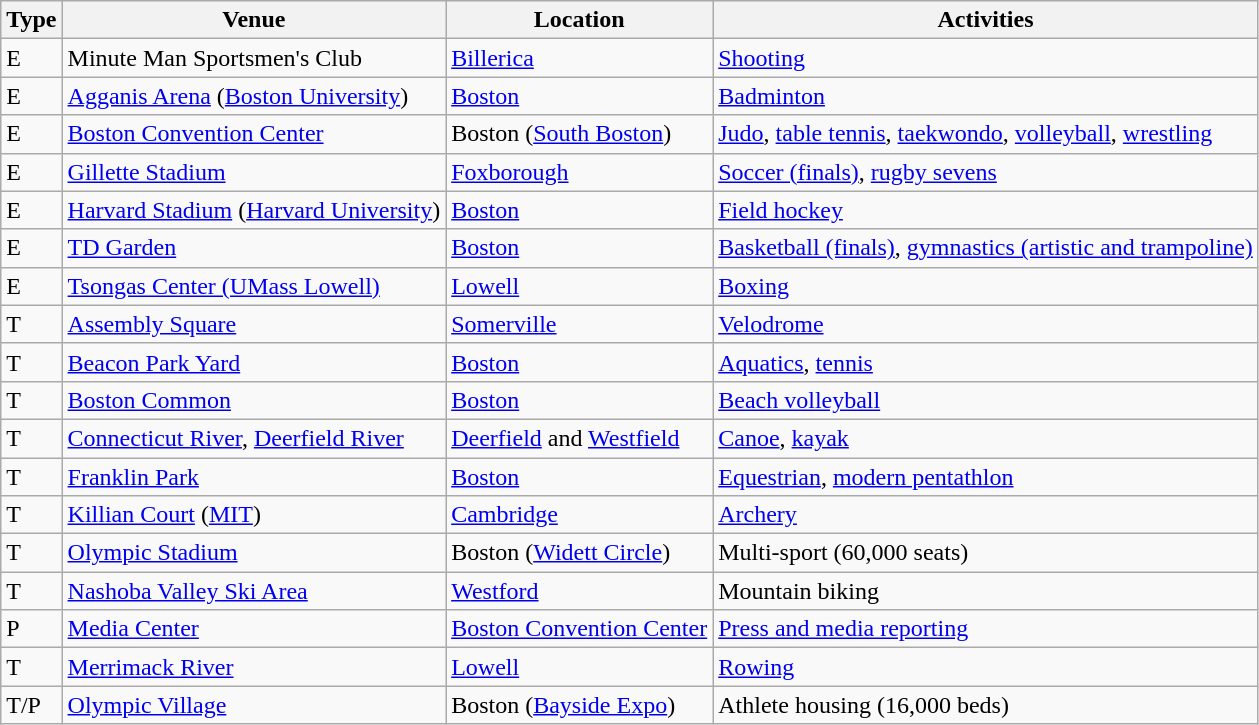<table class="wikitable sortable">
<tr>
<th scope="col">Type</th>
<th scope="col">Venue</th>
<th scope="col">Location</th>
<th scope="col">Activities</th>
</tr>
<tr>
<td>E</td>
<td>Minute Man Sportsmen's Club</td>
<td><a href='#'>Billerica</a></td>
<td><a href='#'>Shooting</a></td>
</tr>
<tr>
<td>E</td>
<td><a href='#'>Agganis Arena</a> (<a href='#'>Boston University</a>)</td>
<td><a href='#'>Boston</a></td>
<td><a href='#'>Badminton</a></td>
</tr>
<tr>
<td>E</td>
<td><a href='#'>Boston Convention Center</a></td>
<td>Boston (<a href='#'>South Boston</a>)</td>
<td><a href='#'>Judo</a>, <a href='#'>table tennis</a>, <a href='#'>taekwondo</a>, <a href='#'>volleyball</a>, <a href='#'>wrestling</a></td>
</tr>
<tr>
<td>E</td>
<td><a href='#'>Gillette Stadium</a></td>
<td><a href='#'>Foxborough</a></td>
<td><a href='#'>Soccer (finals)</a>, <a href='#'>rugby sevens</a></td>
</tr>
<tr>
<td>E</td>
<td><a href='#'>Harvard Stadium</a> (<a href='#'>Harvard University</a>)</td>
<td><a href='#'>Boston</a></td>
<td><a href='#'>Field hockey</a></td>
</tr>
<tr>
<td>E</td>
<td><a href='#'>TD Garden</a></td>
<td><a href='#'>Boston</a></td>
<td><a href='#'>Basketball (finals)</a>, <a href='#'>gymnastics (artistic and trampoline)</a></td>
</tr>
<tr>
<td>E</td>
<td><a href='#'>Tsongas Center (UMass Lowell)</a></td>
<td><a href='#'>Lowell</a></td>
<td><a href='#'>Boxing</a></td>
</tr>
<tr>
<td>T</td>
<td><a href='#'>Assembly Square</a></td>
<td><a href='#'>Somerville</a></td>
<td><a href='#'>Velodrome</a></td>
</tr>
<tr>
<td>T</td>
<td><a href='#'>Beacon Park Yard</a></td>
<td><a href='#'>Boston</a></td>
<td><a href='#'>Aquatics</a>, <a href='#'>tennis</a></td>
</tr>
<tr>
<td>T</td>
<td><a href='#'>Boston Common</a></td>
<td><a href='#'>Boston</a></td>
<td><a href='#'>Beach volleyball</a></td>
</tr>
<tr>
<td>T</td>
<td><a href='#'>Connecticut River</a>, <a href='#'>Deerfield River</a></td>
<td><a href='#'>Deerfield</a> and <a href='#'>Westfield</a></td>
<td><a href='#'>Canoe</a>, <a href='#'>kayak</a></td>
</tr>
<tr>
<td>T</td>
<td><a href='#'>Franklin Park</a></td>
<td><a href='#'>Boston</a></td>
<td><a href='#'>Equestrian</a>, <a href='#'>modern pentathlon</a></td>
</tr>
<tr>
<td>T</td>
<td><a href='#'>Killian Court</a> (<a href='#'>MIT</a>)</td>
<td><a href='#'>Cambridge</a></td>
<td><a href='#'>Archery</a></td>
</tr>
<tr>
<td>T</td>
<td><a href='#'>Olympic Stadium</a></td>
<td>Boston (<a href='#'>Widett Circle</a>)</td>
<td>Multi-sport (60,000 seats)</td>
</tr>
<tr>
<td>T</td>
<td><a href='#'>Nashoba Valley Ski Area</a></td>
<td><a href='#'>Westford</a></td>
<td>Mountain biking</td>
</tr>
<tr>
<td>P</td>
<td><a href='#'>Media Center</a></td>
<td><a href='#'>Boston Convention Center</a></td>
<td><a href='#'>Press and media reporting</a></td>
</tr>
<tr>
<td>T</td>
<td><a href='#'>Merrimack River</a></td>
<td><a href='#'>Lowell</a></td>
<td><a href='#'>Rowing</a></td>
</tr>
<tr>
<td>T/P</td>
<td><a href='#'>Olympic Village</a></td>
<td>Boston (<a href='#'>Bayside Expo</a>)</td>
<td>Athlete housing (16,000 beds)</td>
</tr>
</table>
